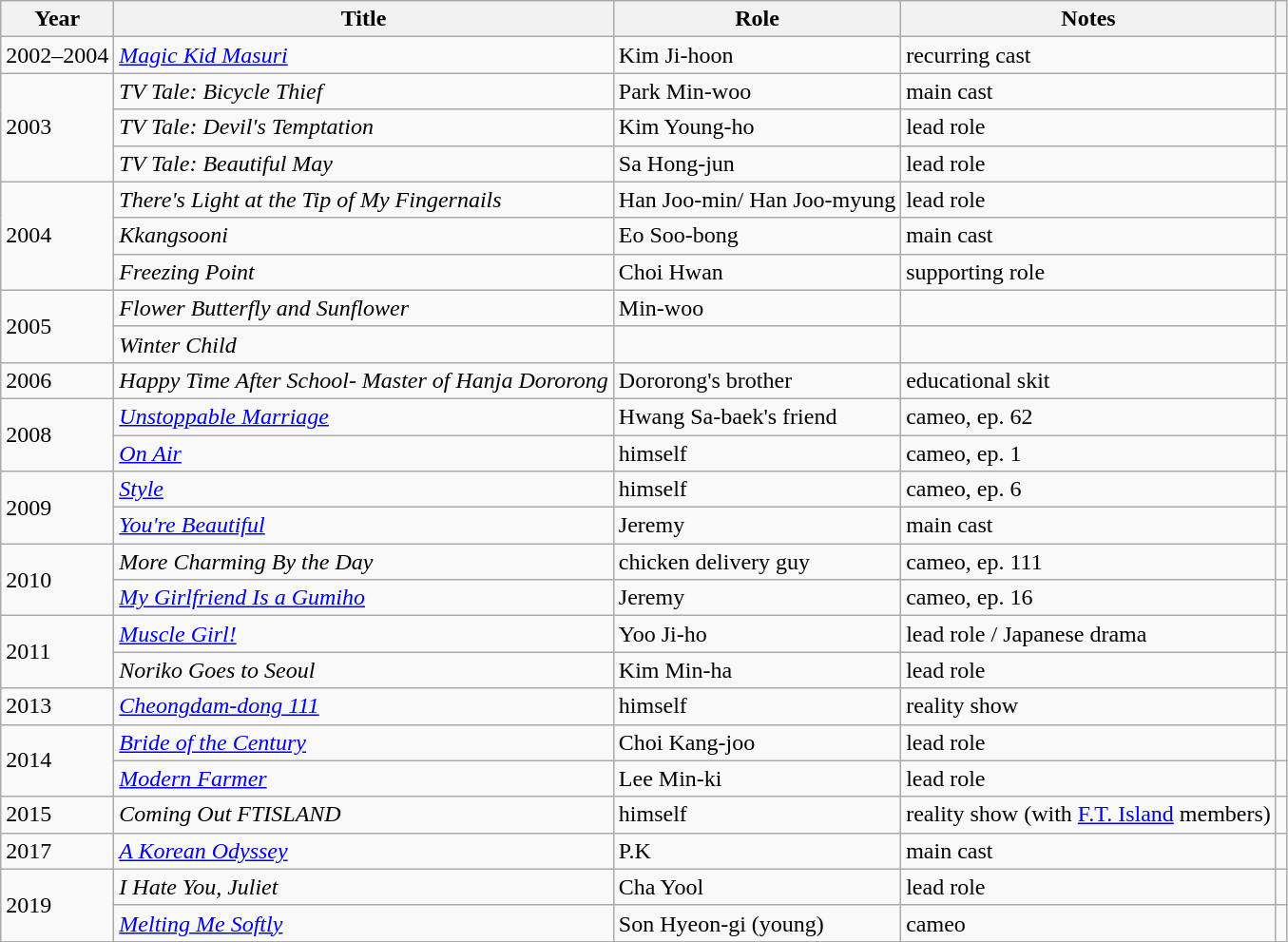<table class="wikitable sortable">
<tr>
<th>Year</th>
<th>Title</th>
<th>Role</th>
<th>Notes</th>
<th></th>
</tr>
<tr>
<td>2002–2004</td>
<td><em><a href='#'>Magic Kid Masuri</a></em></td>
<td>Kim Ji-hoon</td>
<td>recurring cast</td>
</tr>
<tr>
<td rowspan=3>2003</td>
<td><em>TV Tale: Bicycle Thief</em></td>
<td>Park Min-woo</td>
<td>main cast</td>
<td></td>
</tr>
<tr>
<td><em>TV Tale: Devil's Temptation</em></td>
<td>Kim Young-ho</td>
<td>lead role</td>
<td></td>
</tr>
<tr>
<td><em>TV Tale: Beautiful May</em></td>
<td>Sa Hong-jun</td>
<td>lead role</td>
<td></td>
</tr>
<tr>
<td rowspan=3>2004</td>
<td><em>There's Light at the Tip of My Fingernails</em></td>
<td>Han Joo-min/ Han Joo-myung</td>
<td>lead role</td>
<td></td>
</tr>
<tr>
<td><em>Kkangsooni</em></td>
<td>Eo Soo-bong</td>
<td>main cast</td>
<td></td>
</tr>
<tr>
<td><em>Freezing Point</em></td>
<td>Choi Hwan</td>
<td>supporting role</td>
<td></td>
</tr>
<tr>
<td rowspan=2>2005</td>
<td><em>Flower Butterfly and Sunflower</em></td>
<td>Min-woo</td>
<td></td>
<td></td>
</tr>
<tr>
<td><em>Winter Child</em></td>
<td></td>
<td></td>
<td></td>
</tr>
<tr>
<td>2006</td>
<td><em>Happy Time After School- Master of Hanja Dororong</em></td>
<td>Dororong's brother</td>
<td>educational skit</td>
<td></td>
</tr>
<tr>
<td rowspan=2>2008</td>
<td><em><a href='#'>Unstoppable Marriage</a></em></td>
<td>Hwang Sa-baek's friend</td>
<td>cameo, ep. 62</td>
<td></td>
</tr>
<tr>
<td><em><a href='#'>On Air</a></em></td>
<td>himself</td>
<td>cameo, ep. 1</td>
<td></td>
</tr>
<tr>
<td rowspan=2>2009</td>
<td><em><a href='#'>Style</a></em></td>
<td>himself</td>
<td>cameo, ep. 6</td>
<td></td>
</tr>
<tr>
<td><em><a href='#'>You're Beautiful</a></em></td>
<td>Jeremy</td>
<td>main cast</td>
<td></td>
</tr>
<tr>
<td rowspan=2>2010</td>
<td><em>More Charming By the Day</em></td>
<td>chicken delivery guy</td>
<td>cameo, ep. 111</td>
<td></td>
</tr>
<tr>
<td><em><a href='#'>My Girlfriend Is a Gumiho</a></em></td>
<td>Jeremy</td>
<td>cameo, ep. 16</td>
<td></td>
</tr>
<tr>
<td rowspan=2>2011</td>
<td><em><a href='#'>Muscle Girl!</a></em></td>
<td>Yoo Ji-ho</td>
<td>lead role / Japanese drama</td>
<td></td>
</tr>
<tr>
<td><em>Noriko Goes to Seoul</em></td>
<td>Kim Min-ha</td>
<td>lead role</td>
<td></td>
</tr>
<tr>
<td>2013</td>
<td><em><a href='#'>Cheongdam-dong 111</a></em></td>
<td>himself</td>
<td>reality show</td>
<td></td>
</tr>
<tr>
<td rowspan=2>2014</td>
<td><em><a href='#'>Bride of the Century</a></em></td>
<td>Choi Kang-joo</td>
<td>lead role</td>
<td></td>
</tr>
<tr>
<td><em><a href='#'>Modern Farmer</a></em></td>
<td>Lee Min-ki</td>
<td>lead role</td>
<td></td>
</tr>
<tr>
<td>2015</td>
<td><em>Coming Out FTISLAND</em></td>
<td>himself</td>
<td>reality show (with <a href='#'>F.T. Island</a> members)</td>
<td></td>
</tr>
<tr>
<td>2017</td>
<td><em><a href='#'>A Korean Odyssey</a></em></td>
<td>P.K</td>
<td>main cast</td>
<td></td>
</tr>
<tr>
<td rowspan=2>2019</td>
<td><em>I Hate You, Juliet</em></td>
<td>Cha Yool</td>
<td>lead role</td>
<td></td>
</tr>
<tr>
<td><em><a href='#'>Melting Me Softly</a></em></td>
<td>Son Hyeon-gi (young)</td>
<td>cameo</td>
<td></td>
</tr>
<tr>
</tr>
</table>
